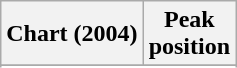<table class="wikitable sortable plainrowheaders" style="text-align:left;">
<tr>
<th scope="col">Chart (2004)</th>
<th scope="col">Peak<br>position</th>
</tr>
<tr>
</tr>
<tr>
</tr>
<tr>
</tr>
<tr>
</tr>
</table>
